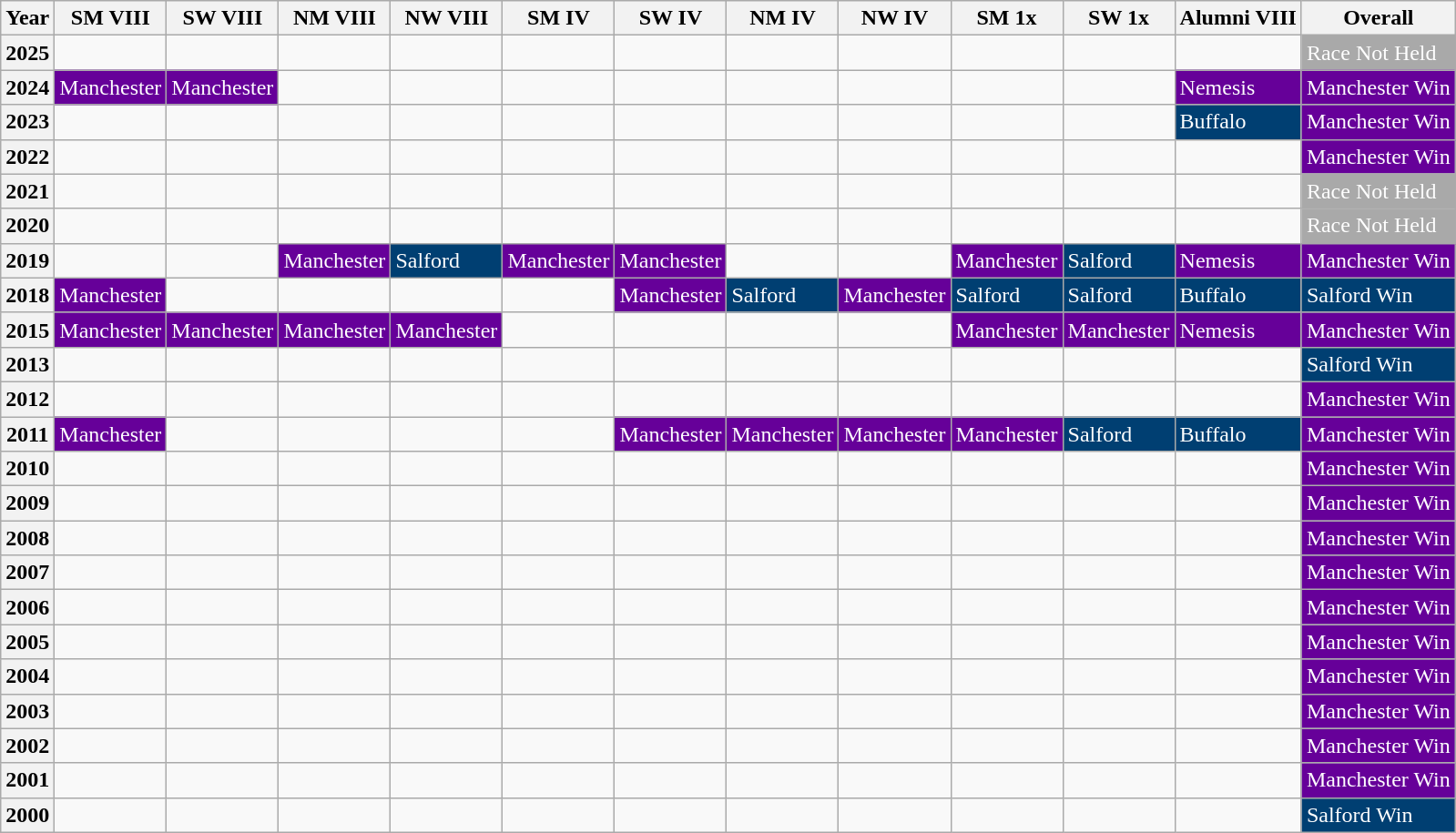<table class=wikitable>
<tr>
<th>Year</th>
<th>SM VIII</th>
<th>SW VIII</th>
<th>NM VIII</th>
<th>NW VIII</th>
<th>SM IV</th>
<th>SW IV</th>
<th>NM IV</th>
<th>NW IV</th>
<th>SM 1x</th>
<th>SW 1x</th>
<th>Alumni VIII</th>
<th>Overall</th>
</tr>
<tr>
<th>2025</th>
<td></td>
<td></td>
<td></td>
<td></td>
<td></td>
<td></td>
<td></td>
<td></td>
<td></td>
<td></td>
<td></td>
<td style="background:#A9A9A9; color:white">Race Not Held</td>
</tr>
<tr>
<th>2024</th>
<td style="background:#660099; color:white">Manchester</td>
<td style="background:#660099; color:white">Manchester</td>
<td></td>
<td></td>
<td></td>
<td></td>
<td></td>
<td></td>
<td></td>
<td></td>
<td style="background:#660099; color:white">Nemesis</td>
<td style="background:#660099; color:white">Manchester Win</td>
</tr>
<tr>
<th>2023</th>
<td></td>
<td></td>
<td></td>
<td></td>
<td></td>
<td></td>
<td></td>
<td></td>
<td></td>
<td></td>
<td style="background:#003F72; color:white">Buffalo </td>
<td style="background:#660099; color:white">Manchester Win</td>
</tr>
<tr>
<th>2022</th>
<td></td>
<td></td>
<td></td>
<td></td>
<td></td>
<td></td>
<td></td>
<td></td>
<td></td>
<td></td>
<td></td>
<td style="background:#660099; color:white">Manchester Win</td>
</tr>
<tr>
<th>2021</th>
<td></td>
<td></td>
<td></td>
<td></td>
<td></td>
<td></td>
<td></td>
<td></td>
<td></td>
<td></td>
<td></td>
<td style="background:#A9A9A9; color:white">Race Not Held</td>
</tr>
<tr>
<th>2020</th>
<td></td>
<td></td>
<td></td>
<td></td>
<td></td>
<td></td>
<td></td>
<td></td>
<td></td>
<td></td>
<td></td>
<td style="background:#A9A9A9; color:white">Race Not Held</td>
</tr>
<tr>
<th>2019</th>
<td></td>
<td></td>
<td style="background:#660099; color:white">Manchester</td>
<td style="background:#003F72; color:white">Salford</td>
<td style="background:#660099; color:white">Manchester</td>
<td style="background:#660099; color:white">Manchester</td>
<td></td>
<td></td>
<td style="background:#660099; color:white">Manchester</td>
<td style="background:#003F72; color:white">Salford</td>
<td style="background:#660099; color:white">Nemesis</td>
<td style="background:#660099; color:white">Manchester Win</td>
</tr>
<tr>
<th>2018</th>
<td style="background:#660099; color:white">Manchester</td>
<td></td>
<td></td>
<td></td>
<td></td>
<td style="background:#660099; color:white">Manchester</td>
<td style="background:#003F72; color:white">Salford</td>
<td style="background:#660099; color:white">Manchester</td>
<td style="background:#003F72; color:white">Salford</td>
<td style="background:#003F72; color:white">Salford</td>
<td style="background:#003F72; color:white">Buffalo</td>
<td style="background:#003F72; color:white">Salford Win </td>
</tr>
<tr>
<th>2015</th>
<td style="background:#660099; color:white">Manchester</td>
<td style="background:#660099; color:white">Manchester</td>
<td style="background:#660099; color:white">Manchester</td>
<td style="background:#660099; color:white">Manchester</td>
<td></td>
<td></td>
<td></td>
<td></td>
<td style="background:#660099; color:white">Manchester</td>
<td style="background:#660099; color:white">Manchester</td>
<td style="background:#660099; color:white">Nemesis</td>
<td style="background:#660099; color:white">Manchester Win</td>
</tr>
<tr>
<th>2013</th>
<td></td>
<td></td>
<td></td>
<td></td>
<td></td>
<td></td>
<td></td>
<td></td>
<td></td>
<td></td>
<td></td>
<td style="background:#003F72; color:white">Salford Win </td>
</tr>
<tr>
<th>2012</th>
<td></td>
<td></td>
<td></td>
<td></td>
<td></td>
<td></td>
<td></td>
<td></td>
<td></td>
<td></td>
<td></td>
<td style="background:#660099; color:white">Manchester Win</td>
</tr>
<tr>
<th>2011</th>
<td style="background:#660099; color:white">Manchester</td>
<td></td>
<td></td>
<td></td>
<td></td>
<td style="background:#660099; color:white">Manchester</td>
<td style="background:#660099; color:white">Manchester</td>
<td style="background:#660099; color:white">Manchester</td>
<td style="background:#660099; color:white">Manchester</td>
<td style="background:#003F72; color:white">Salford</td>
<td style="background:#003F72; color:white">Buffalo</td>
<td style="background:#660099; color:white">Manchester Win</td>
</tr>
<tr>
<th>2010</th>
<td></td>
<td></td>
<td></td>
<td></td>
<td></td>
<td></td>
<td></td>
<td></td>
<td></td>
<td></td>
<td></td>
<td style="background:#660099; color:white">Manchester Win</td>
</tr>
<tr>
<th>2009</th>
<td></td>
<td></td>
<td></td>
<td></td>
<td></td>
<td></td>
<td></td>
<td></td>
<td></td>
<td></td>
<td></td>
<td style="background:#660099; color:white">Manchester Win</td>
</tr>
<tr>
<th>2008</th>
<td></td>
<td></td>
<td></td>
<td></td>
<td></td>
<td></td>
<td></td>
<td></td>
<td></td>
<td></td>
<td></td>
<td style="background:#660099; color:white">Manchester Win</td>
</tr>
<tr>
<th>2007</th>
<td></td>
<td></td>
<td></td>
<td></td>
<td></td>
<td></td>
<td></td>
<td></td>
<td></td>
<td></td>
<td></td>
<td style="background:#660099; color:white">Manchester Win</td>
</tr>
<tr>
<th>2006</th>
<td></td>
<td></td>
<td></td>
<td></td>
<td></td>
<td></td>
<td></td>
<td></td>
<td></td>
<td></td>
<td></td>
<td style="background:#660099; color:white">Manchester Win</td>
</tr>
<tr>
<th>2005</th>
<td></td>
<td></td>
<td></td>
<td></td>
<td></td>
<td></td>
<td></td>
<td></td>
<td></td>
<td></td>
<td></td>
<td style="background:#660099; color:white">Manchester Win</td>
</tr>
<tr>
<th>2004</th>
<td></td>
<td></td>
<td></td>
<td></td>
<td></td>
<td></td>
<td></td>
<td></td>
<td></td>
<td></td>
<td></td>
<td style="background:#660099; color:white">Manchester Win</td>
</tr>
<tr>
<th>2003</th>
<td></td>
<td></td>
<td></td>
<td></td>
<td></td>
<td></td>
<td></td>
<td></td>
<td></td>
<td></td>
<td></td>
<td style="background:#660099; color:white">Manchester Win</td>
</tr>
<tr>
<th>2002</th>
<td></td>
<td></td>
<td></td>
<td></td>
<td></td>
<td></td>
<td></td>
<td></td>
<td></td>
<td></td>
<td></td>
<td style="background:#660099; color:white">Manchester Win</td>
</tr>
<tr>
<th>2001</th>
<td></td>
<td></td>
<td></td>
<td></td>
<td></td>
<td></td>
<td></td>
<td></td>
<td></td>
<td></td>
<td></td>
<td style="background:#660099; color:white">Manchester Win</td>
</tr>
<tr>
<th>2000</th>
<td></td>
<td></td>
<td></td>
<td></td>
<td></td>
<td></td>
<td></td>
<td></td>
<td></td>
<td></td>
<td></td>
<td style="background:#003F72; color:white">Salford Win </td>
</tr>
</table>
